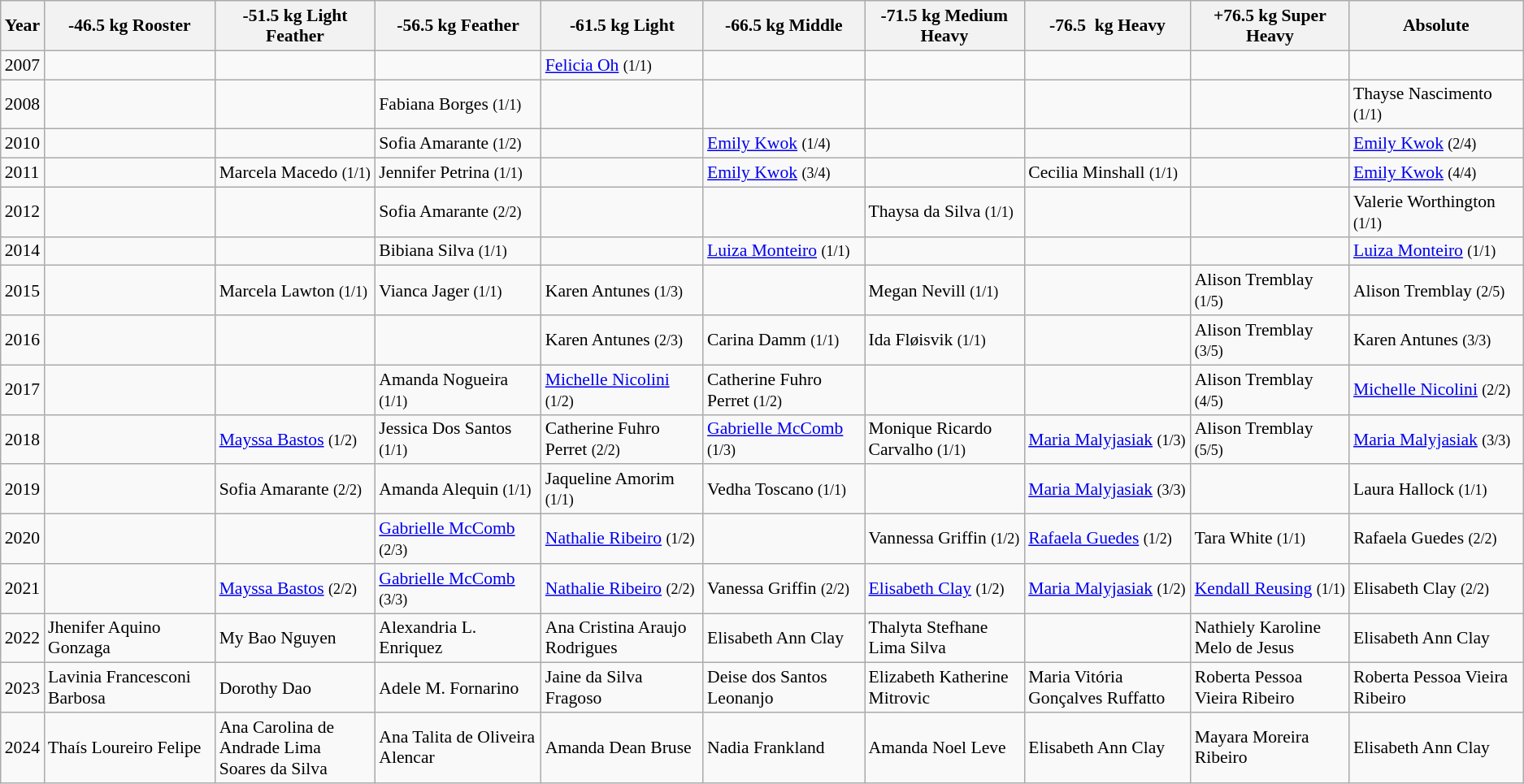<table class="wikitable sortable" style="font-size: 90%">
<tr>
<th>Year</th>
<th width=300>-46.5 kg Rooster</th>
<th width=300>-51.5 kg Light Feather</th>
<th width=300>-56.5 kg Feather</th>
<th width=300>-61.5 kg Light</th>
<th width=300>-66.5 kg Middle</th>
<th width=300>-71.5 kg Medium Heavy</th>
<th width=300>-76.5  kg Heavy</th>
<th width=300>+76.5 kg Super Heavy</th>
<th width=300>Absolute</th>
</tr>
<tr>
<td>2007 </td>
<td></td>
<td></td>
<td></td>
<td> <a href='#'>Felicia Oh</a> <small>(1/1)</small></td>
<td></td>
<td></td>
<td></td>
<td></td>
<td></td>
</tr>
<tr>
<td>2008 </td>
<td></td>
<td></td>
<td> Fabiana Borges <small>(1/1)</small></td>
<td></td>
<td></td>
<td></td>
<td></td>
<td></td>
<td> Thayse Nascimento <small>(1/1)</small></td>
</tr>
<tr>
<td>2010 </td>
<td></td>
<td></td>
<td> Sofia Amarante <small>(1/2)</small></td>
<td></td>
<td> <a href='#'>Emily Kwok</a> <small>(1/4)</small></td>
<td></td>
<td></td>
<td></td>
<td> <a href='#'>Emily Kwok</a> <small>(2/4)</small></td>
</tr>
<tr>
<td>2011 </td>
<td></td>
<td> Marcela Macedo <small>(1/1)</small></td>
<td> Jennifer Petrina <small>(1/1)</small></td>
<td></td>
<td> <a href='#'>Emily Kwok</a> <small>(3/4)</small></td>
<td></td>
<td> Cecilia Minshall <small>(1/1)</small></td>
<td></td>
<td> <a href='#'>Emily Kwok</a> <small>(4/4)</small></td>
</tr>
<tr>
<td>2012 </td>
<td></td>
<td></td>
<td> Sofia Amarante <small>(2/2)</small></td>
<td></td>
<td></td>
<td> Thaysa da Silva <small>(1/1)</small></td>
<td></td>
<td></td>
<td> Valerie Worthington <small>(1/1)</small></td>
</tr>
<tr>
<td>2014 </td>
<td></td>
<td></td>
<td> Bibiana Silva <small>(1/1)</small></td>
<td></td>
<td> <a href='#'>Luiza Monteiro</a> <small>(1/1)</small></td>
<td></td>
<td></td>
<td></td>
<td> <a href='#'>Luiza Monteiro</a> <small>(1/1)</small></td>
</tr>
<tr>
<td>2015 </td>
<td></td>
<td> Marcela Lawton <small>(1/1)</small></td>
<td> Vianca Jager <small>(1/1)</small></td>
<td> Karen Antunes <small>(1/3)</small></td>
<td></td>
<td> Megan Nevill <small>(1/1)</small></td>
<td></td>
<td> Alison Tremblay <small>(1/5)</small></td>
<td> Alison Tremblay <small>(2/5)</small></td>
</tr>
<tr>
<td>2016 </td>
<td></td>
<td></td>
<td></td>
<td> Karen Antunes <small>(2/3)</small></td>
<td> Carina Damm <small>(1/1)</small></td>
<td> Ida Fløisvik <small>(1/1)</small></td>
<td></td>
<td> Alison Tremblay <small>(3/5)</small></td>
<td> Karen Antunes <small>(3/3)</small></td>
</tr>
<tr>
<td>2017 </td>
<td></td>
<td></td>
<td> Amanda Nogueira <small>(1/1)</small></td>
<td> <a href='#'>Michelle Nicolini </a> <small>(1/2)</small></td>
<td> Catherine Fuhro Perret <small>(1/2)</small></td>
<td></td>
<td></td>
<td> Alison Tremblay <small>(4/5)</small></td>
<td> <a href='#'>Michelle Nicolini</a> <small>(2/2)</small></td>
</tr>
<tr>
<td>2018 </td>
<td></td>
<td> <a href='#'>Mayssa Bastos</a> <small>(1/2)</small></td>
<td> Jessica Dos Santos <small>(1/1)</small></td>
<td> Catherine Fuhro Perret <small>(2/2)</small></td>
<td> <a href='#'>Gabrielle McComb</a> <small>(1/3)</small></td>
<td> Monique Ricardo Carvalho <small>(1/1)</small></td>
<td> <a href='#'>Maria Malyjasiak</a> <small>(1/3)</small></td>
<td> Alison Tremblay <small>(5/5)</small></td>
<td> <a href='#'>Maria Malyjasiak</a> <small>(3/3)</small></td>
</tr>
<tr>
<td>2019 </td>
<td></td>
<td> Sofia Amarante <small>(2/2)</small></td>
<td> Amanda Alequin <small>(1/1)</small></td>
<td> Jaqueline Amorim <small>(1/1)</small></td>
<td> Vedha Toscano <small>(1/1)</small></td>
<td></td>
<td> <a href='#'>Maria Malyjasiak</a> <small>(3/3)</small></td>
<td></td>
<td> Laura Hallock <small>(1/1)</small></td>
</tr>
<tr>
<td>2020 </td>
<td></td>
<td></td>
<td> <a href='#'>Gabrielle McComb</a>  <small>(2/3)</small></td>
<td> <a href='#'>Nathalie Ribeiro</a> <small>(1/2)</small></td>
<td></td>
<td> Vannessa Griffin <small>(1/2)</small></td>
<td> <a href='#'>Rafaela Guedes</a> <small>(1/2)</small></td>
<td> Tara White <small>(1/1)</small></td>
<td> Rafaela Guedes <small>(2/2)</small></td>
</tr>
<tr>
<td>2021 </td>
<td></td>
<td> <a href='#'>Mayssa Bastos</a> <small>(2/2)</small></td>
<td> <a href='#'>Gabrielle McComb</a> <small>(3/3)</small></td>
<td> <a href='#'>Nathalie Ribeiro</a> <small>(2/2)</small></td>
<td> Vanessa Griffin <small>(2/2)</small></td>
<td> <a href='#'>Elisabeth Clay</a> <small>(1/2)</small></td>
<td> <a href='#'>Maria Malyjasiak</a> <small>(1/2)</small></td>
<td> <a href='#'>Kendall Reusing</a> <small>(1/1)</small></td>
<td> Elisabeth Clay <small>(2/2)</small></td>
</tr>
<tr>
<td>2022 </td>
<td> Jhenifer Aquino Gonzaga</td>
<td> My Bao Nguyen</td>
<td>  Alexandria L. Enriquez</td>
<td> Ana Cristina Araujo Rodrigues</td>
<td> Elisabeth Ann Clay</td>
<td> Thalyta Stefhane Lima Silva</td>
<td></td>
<td> Nathiely Karoline Melo de Jesus</td>
<td> Elisabeth Ann Clay</td>
</tr>
<tr>
<td>2023 </td>
<td> Lavinia Francesconi Barbosa</td>
<td> Dorothy Dao</td>
<td> Adele M. Fornarino</td>
<td> Jaine da Silva Fragoso</td>
<td> Deise dos Santos Leonanjo</td>
<td> Elizabeth Katherine Mitrovic</td>
<td> Maria Vitória Gonçalves Ruffatto</td>
<td> Roberta Pessoa Vieira Ribeiro</td>
<td> Roberta Pessoa Vieira Ribeiro</td>
</tr>
<tr>
<td>2024 </td>
<td> Thaís Loureiro Felipe</td>
<td> Ana Carolina de Andrade Lima Soares da Silva</td>
<td> Ana Talita de Oliveira Alencar</td>
<td> Amanda Dean Bruse</td>
<td> Nadia Frankland</td>
<td>Amanda Noel Leve</td>
<td> Elisabeth Ann Clay</td>
<td> Mayara Moreira Ribeiro</td>
<td> Elisabeth Ann Clay</td>
</tr>
</table>
